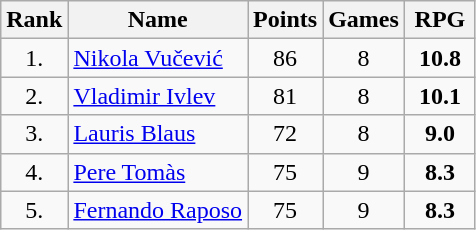<table class="wikitable" style="text-align: center;">
<tr>
<th>Rank</th>
<th>Name</th>
<th>Points</th>
<th>Games</th>
<th width=40>RPG</th>
</tr>
<tr>
<td>1.</td>
<td align="left"> <a href='#'>Nikola Vučević</a></td>
<td>86</td>
<td>8</td>
<td><strong>10.8</strong></td>
</tr>
<tr>
<td>2.</td>
<td align="left"> <a href='#'>Vladimir Ivlev</a></td>
<td>81</td>
<td>8</td>
<td><strong>10.1</strong></td>
</tr>
<tr>
<td>3.</td>
<td align="left"> <a href='#'>Lauris Blaus</a></td>
<td>72</td>
<td>8</td>
<td><strong>9.0</strong></td>
</tr>
<tr>
<td>4.</td>
<td align="left"> <a href='#'>Pere Tomàs</a></td>
<td>75</td>
<td>9</td>
<td><strong>8.3</strong></td>
</tr>
<tr>
<td>5.</td>
<td align="left"> <a href='#'>Fernando Raposo</a></td>
<td>75</td>
<td>9</td>
<td><strong>8.3</strong></td>
</tr>
</table>
